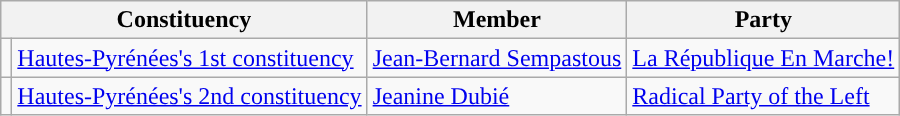<table class="wikitable">
<tr>
<th colspan="2">Constituency</th>
<th>Member</th>
<th>Party</th>
</tr>
<tr>
<td style="background-color: "></td>
<td><a href='#'>Hautes-Pyrénées's 1st constituency</a></td>
<td><a href='#'>Jean-Bernard Sempastous</a></td>
<td><a href='#'>La République En Marche!</a></td>
</tr>
<tr>
<td style="background-color: "></td>
<td><a href='#'>Hautes-Pyrénées's 2nd constituency</a></td>
<td><a href='#'>Jeanine Dubié</a></td>
<td><a href='#'>Radical Party of the Left</a></td>
</tr>
</table>
